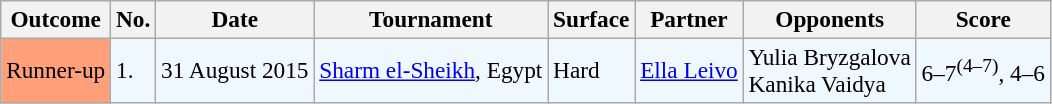<table class="sortable wikitable" style=font-size:97%>
<tr>
<th>Outcome</th>
<th>No.</th>
<th>Date</th>
<th>Tournament</th>
<th>Surface</th>
<th>Partner</th>
<th>Opponents</th>
<th>Score</th>
</tr>
<tr style="background:#f0f8ff;">
<td style="background:#ffa07a;">Runner-up</td>
<td>1.</td>
<td>31 August 2015</td>
<td><a href='#'>Sharm el-Sheikh</a>, Egypt</td>
<td>Hard</td>
<td> <a href='#'>Ella Leivo</a></td>
<td> Yulia Bryzgalova <br>  Kanika Vaidya</td>
<td>6–7<sup>(4–7)</sup>, 4–6</td>
</tr>
</table>
